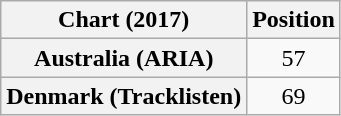<table class="wikitable plainrowheaders" style="text-align:center">
<tr>
<th scope="col">Chart (2017)</th>
<th scope="col">Position</th>
</tr>
<tr>
<th scope="row">Australia (ARIA)</th>
<td>57</td>
</tr>
<tr>
<th scope="row">Denmark (Tracklisten)</th>
<td>69</td>
</tr>
</table>
